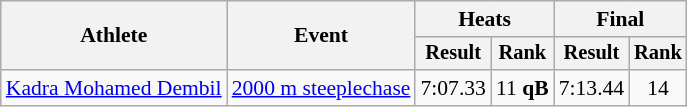<table class="wikitable" style="font-size:90%">
<tr>
<th rowspan=2>Athlete</th>
<th rowspan=2>Event</th>
<th colspan=2>Heats</th>
<th colspan=2>Final</th>
</tr>
<tr style="font-size:95%">
<th>Result</th>
<th>Rank</th>
<th>Result</th>
<th>Rank</th>
</tr>
<tr align=center>
<td align=left><a href='#'>Kadra Mohamed Dembil</a></td>
<td align=left><a href='#'>2000 m steeplechase</a></td>
<td>7:07.33</td>
<td>11 <strong>qB</strong></td>
<td>7:13.44</td>
<td>14</td>
</tr>
</table>
